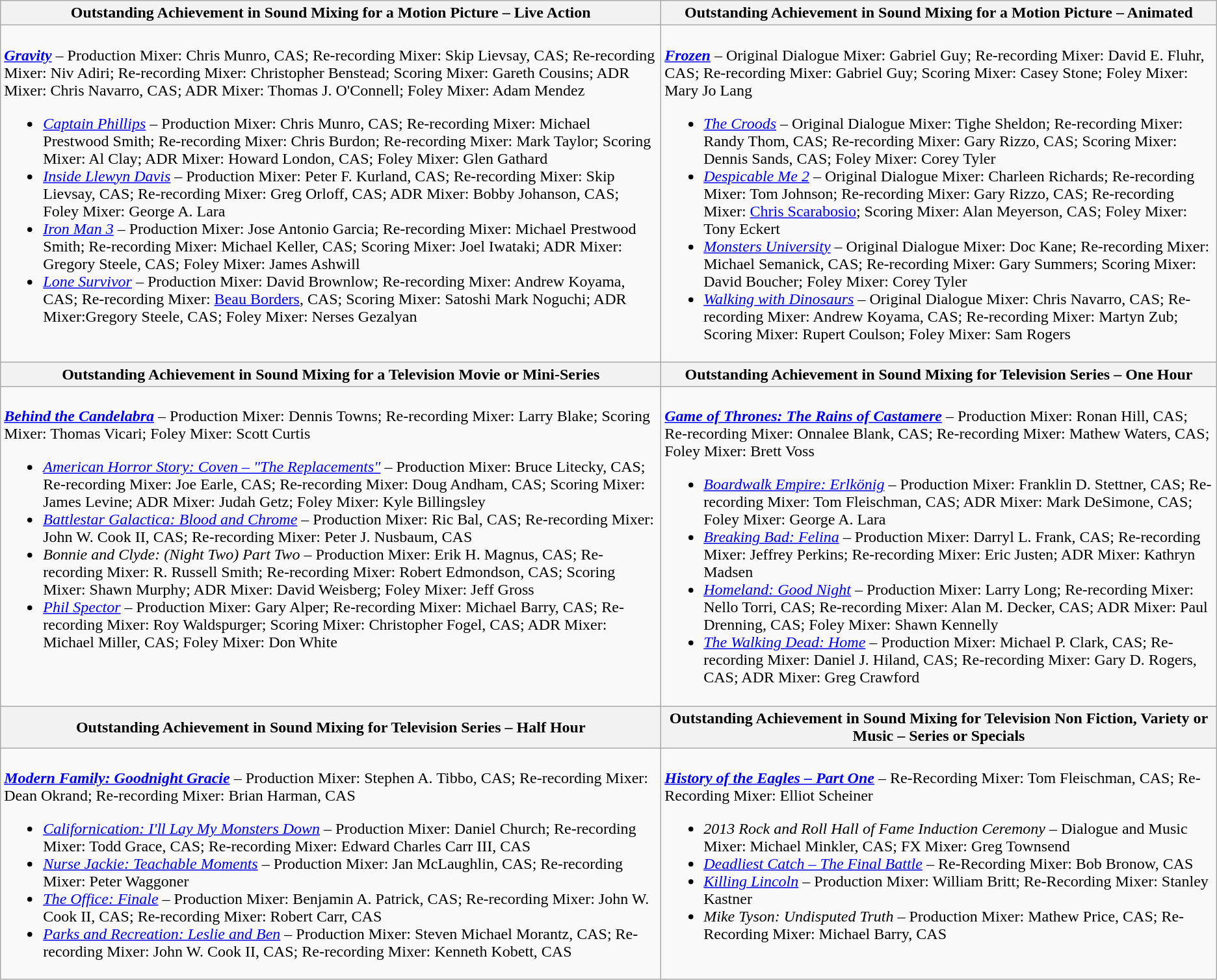<table class=wikitable style="width=100%">
<tr>
<th style="width=50%">Outstanding Achievement in Sound Mixing for a Motion Picture – Live Action</th>
<th style="width=50%">Outstanding Achievement in Sound Mixing for a Motion Picture – Animated</th>
</tr>
<tr>
<td valign="top"><br><strong><em><a href='#'>Gravity</a></em></strong> – Production Mixer: Chris Munro, CAS; Re-recording Mixer: Skip Lievsay, CAS; Re-recording Mixer: Niv Adiri; Re-recording Mixer: Christopher Benstead; Scoring Mixer: Gareth Cousins; ADR Mixer: Chris Navarro, CAS; ADR Mixer: Thomas J. O'Connell; Foley Mixer: Adam Mendez<ul><li><em><a href='#'>Captain Phillips</a></em> – Production Mixer: Chris Munro, CAS; Re-recording Mixer: Michael Prestwood Smith; Re-recording Mixer: Chris Burdon; Re-recording Mixer: Mark Taylor; Scoring Mixer: Al Clay; ADR Mixer: Howard London, CAS; Foley Mixer: Glen Gathard</li><li><em><a href='#'>Inside Llewyn Davis</a></em> – Production Mixer: Peter F. Kurland, CAS; Re-recording Mixer: Skip Lievsay, CAS; Re-recording Mixer: Greg Orloff, CAS; ADR Mixer: Bobby Johanson, CAS; Foley Mixer: George A. Lara</li><li><em><a href='#'>Iron Man 3</a></em> – Production Mixer: Jose Antonio Garcia; Re-recording Mixer: Michael Prestwood Smith; Re-recording Mixer: Michael Keller, CAS; Scoring Mixer: Joel Iwataki; ADR Mixer: Gregory Steele, CAS; Foley Mixer: James Ashwill</li><li><em><a href='#'>Lone Survivor</a></em> – Production Mixer: David Brownlow; Re-recording Mixer: Andrew Koyama, CAS; Re-recording Mixer: <a href='#'>Beau Borders</a>, CAS; Scoring Mixer: Satoshi Mark Noguchi; ADR Mixer:Gregory Steele, CAS; Foley Mixer: Nerses Gezalyan</li></ul></td>
<td valign="top"><br><strong><em><a href='#'>Frozen</a></em></strong> – Original Dialogue Mixer: Gabriel Guy; Re-recording Mixer: David E. Fluhr, CAS; Re-recording Mixer: Gabriel Guy; Scoring Mixer: Casey Stone; Foley Mixer: Mary Jo Lang<ul><li><em><a href='#'>The Croods</a></em> – Original Dialogue Mixer: Tighe Sheldon; Re-recording Mixer: Randy Thom, CAS; Re-recording Mixer: Gary Rizzo, CAS; Scoring Mixer: Dennis Sands, CAS; Foley Mixer: Corey Tyler</li><li><em><a href='#'>Despicable Me 2</a></em> – Original Dialogue Mixer: Charleen Richards; Re-recording Mixer: Tom Johnson; Re-recording Mixer: Gary Rizzo, CAS; Re-recording Mixer: <a href='#'>Chris Scarabosio</a>; Scoring Mixer: Alan Meyerson, CAS; Foley Mixer: Tony Eckert</li><li><em><a href='#'>Monsters University</a></em> – Original Dialogue Mixer: Doc Kane; Re-recording Mixer: Michael Semanick, CAS; Re-recording Mixer: Gary Summers; Scoring Mixer: David Boucher; Foley Mixer: Corey Tyler</li><li><em><a href='#'>Walking with Dinosaurs</a></em> – Original Dialogue Mixer: Chris Navarro, CAS; Re-recording Mixer: Andrew Koyama, CAS; Re-recording Mixer: Martyn Zub; Scoring Mixer: Rupert Coulson; Foley Mixer: Sam Rogers</li></ul></td>
</tr>
<tr>
<th style="width=50%">Outstanding Achievement in Sound Mixing for a Television Movie or Mini-Series</th>
<th style="width=50%">Outstanding Achievement in Sound Mixing for Television Series – One Hour</th>
</tr>
<tr>
<td valign="top"><br><strong><em><a href='#'>Behind the Candelabra</a></em></strong> – Production Mixer: Dennis Towns; Re-recording Mixer: Larry Blake; Scoring Mixer: Thomas Vicari; Foley Mixer: Scott Curtis<ul><li><em><a href='#'>American Horror Story: Coven – "The Replacements"</a></em> – Production Mixer: Bruce Litecky, CAS; Re-recording Mixer: Joe Earle, CAS; Re-recording Mixer: Doug Andham, CAS; Scoring Mixer: James Levine; ADR Mixer: Judah Getz; Foley Mixer: Kyle Billingsley</li><li><em><a href='#'>Battlestar Galactica: Blood and Chrome</a></em> – Production Mixer: Ric Bal, CAS; Re-recording Mixer: John W. Cook II, CAS; Re-recording Mixer: Peter J. Nusbaum, CAS</li><li><em>Bonnie and Clyde: (Night Two) Part Two</em> – Production Mixer: Erik H. Magnus, CAS; Re-recording Mixer: R. Russell Smith; Re-recording Mixer: Robert Edmondson, CAS; Scoring Mixer: Shawn Murphy; ADR Mixer: David Weisberg; Foley Mixer: Jeff Gross</li><li><em><a href='#'>Phil Spector</a></em> – Production Mixer: Gary Alper; Re-recording Mixer: Michael Barry, CAS; Re-recording Mixer: Roy Waldspurger; Scoring Mixer: Christopher Fogel, CAS; ADR Mixer: Michael Miller, CAS; Foley Mixer: Don White</li></ul></td>
<td valign="top"><br><strong><em><a href='#'>Game of Thrones: The Rains of Castamere</a></em></strong> – Production Mixer: Ronan Hill, CAS; Re-recording Mixer: Onnalee Blank, CAS; Re-recording Mixer: Mathew Waters, CAS; Foley Mixer: Brett Voss<ul><li><em><a href='#'>Boardwalk Empire: Erlkönig</a></em> – Production Mixer: Franklin D. Stettner, CAS; Re-recording Mixer: Tom Fleischman, CAS; ADR Mixer: Mark DeSimone, CAS; Foley Mixer: George A. Lara</li><li><em><a href='#'>Breaking Bad: Felina</a></em> – Production Mixer: Darryl L. Frank, CAS; Re-recording Mixer: Jeffrey Perkins; Re-recording Mixer: Eric Justen; ADR Mixer: Kathryn Madsen</li><li><em><a href='#'>Homeland: Good Night</a></em> – Production Mixer: Larry Long; Re-recording Mixer: Nello Torri, CAS; Re-recording Mixer: Alan M. Decker, CAS; ADR Mixer: Paul Drenning, CAS; Foley Mixer: Shawn Kennelly</li><li><em><a href='#'>The Walking Dead: Home</a></em> – Production Mixer: Michael P. Clark, CAS; Re-recording Mixer: Daniel J. Hiland, CAS; Re-recording Mixer: Gary D. Rogers, CAS; ADR Mixer: Greg Crawford</li></ul></td>
</tr>
<tr>
<th style="width=50%">Outstanding Achievement in Sound Mixing for Television Series – Half Hour</th>
<th style="width=50%">Outstanding Achievement in Sound Mixing for Television Non Fiction, Variety or Music – Series or Specials</th>
</tr>
<tr>
<td valign="top"><br><strong><em><a href='#'>Modern Family: Goodnight Gracie</a></em></strong> – Production Mixer: Stephen A. Tibbo, CAS; Re-recording Mixer: Dean Okrand; Re-recording Mixer: Brian Harman, CAS<ul><li><em><a href='#'>Californication: I'll Lay My Monsters Down</a></em> – Production Mixer: Daniel Church; Re-recording Mixer: Todd Grace, CAS; Re-recording Mixer: Edward Charles Carr III, CAS</li><li><em><a href='#'>Nurse Jackie: Teachable Moments</a></em> – Production Mixer: Jan McLaughlin, CAS; Re-recording Mixer: Peter Waggoner</li><li><em><a href='#'>The Office: Finale</a></em> – Production Mixer: Benjamin A. Patrick, CAS; Re-recording Mixer: John W. Cook II, CAS; Re-recording Mixer: Robert Carr, CAS</li><li><em><a href='#'>Parks and Recreation: Leslie and Ben</a></em> – Production Mixer: Steven Michael Morantz, CAS; Re-recording Mixer: John W. Cook II, CAS; Re-recording Mixer: Kenneth Kobett, CAS</li></ul></td>
<td valign="top"><br><strong><em><a href='#'>History of the Eagles – Part One</a></em></strong> – Re-Recording Mixer: Tom Fleischman, CAS; Re-Recording Mixer: Elliot Scheiner<ul><li><em>2013 Rock and Roll Hall of Fame Induction Ceremony</em> – Dialogue and Music Mixer: Michael Minkler, CAS; FX Mixer: Greg Townsend</li><li><em><a href='#'>Deadliest Catch – The Final Battle</a></em> – Re-Recording Mixer: Bob Bronow, CAS</li><li><em><a href='#'>Killing Lincoln</a></em> – Production Mixer: William Britt; Re-Recording Mixer: Stanley Kastner</li><li><em>Mike Tyson: Undisputed Truth</em> – Production Mixer: Mathew Price, CAS; Re-Recording Mixer: Michael Barry, CAS</li></ul></td>
</tr>
</table>
